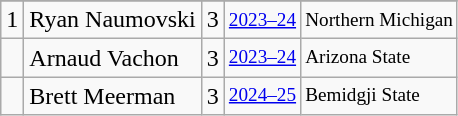<table class="wikitable">
<tr>
</tr>
<tr>
<td>1</td>
<td>Ryan Naumovski</td>
<td>3</td>
<td style="font-size:80%;"><a href='#'>2023–24</a></td>
<td style="font-size:80%;">Northern Michigan</td>
</tr>
<tr>
<td></td>
<td>Arnaud Vachon</td>
<td>3</td>
<td style="font-size:80%;"><a href='#'>2023–24</a></td>
<td style="font-size:80%;">Arizona State</td>
</tr>
<tr>
<td></td>
<td>Brett Meerman</td>
<td>3</td>
<td style="font-size:80%;"><a href='#'>2024–25</a></td>
<td style="font-size:80%;">Bemidgji State</td>
</tr>
</table>
